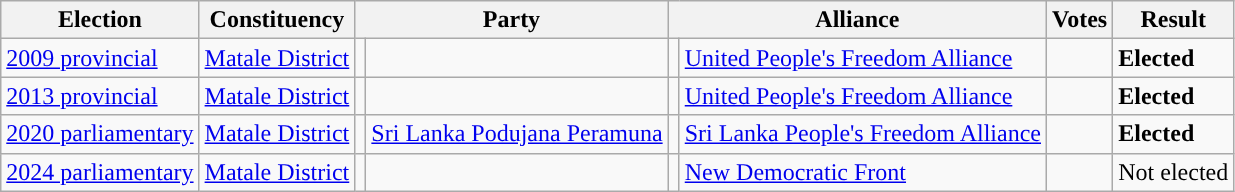<table class="wikitable" style="text-align:left;">
<tr>
<th scope=col>Election</th>
<th scope=col>Constituency</th>
<th scope=col colspan="2">Party</th>
<th scope=col colspan="2">Alliance</th>
<th scope=col>Votes</th>
<th scope=col>Result</th>
</tr>
<tr>
<td><a href='#'>2009 provincial</a></td>
<td><a href='#'>Matale District</a></td>
<td></td>
<td></td>
<td style="background:"></td>
<td><a href='#'>United People's Freedom Alliance</a></td>
<td align=right></td>
<td><strong>Elected</strong></td>
</tr>
<tr>
<td><a href='#'>2013 provincial</a></td>
<td><a href='#'>Matale District</a></td>
<td></td>
<td></td>
<td style="background:"></td>
<td><a href='#'>United People's Freedom Alliance</a></td>
<td align=right></td>
<td><strong>Elected</strong></td>
</tr>
<tr>
<td><a href='#'>2020 parliamentary</a></td>
<td><a href='#'>Matale District</a></td>
<td style="background:"></td>
<td><a href='#'>Sri Lanka Podujana Peramuna</a></td>
<td style="background:"></td>
<td><a href='#'>Sri Lanka People's Freedom Alliance</a></td>
<td align=right></td>
<td><strong>Elected</strong></td>
</tr>
<tr>
<td><a href='#'>2024 parliamentary</a></td>
<td><a href='#'>Matale District</a></td>
<td></td>
<td></td>
<td style="background:"></td>
<td><a href='#'>New Democratic Front</a></td>
<td></td>
<td>Not elected</td>
</tr>
</table>
